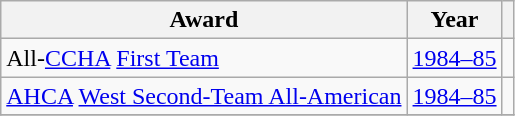<table class="wikitable">
<tr>
<th>Award</th>
<th>Year</th>
<th></th>
</tr>
<tr>
<td>All-<a href='#'>CCHA</a> <a href='#'>First Team</a></td>
<td><a href='#'>1984–85</a></td>
<td></td>
</tr>
<tr>
<td><a href='#'>AHCA</a> <a href='#'>West Second-Team All-American</a></td>
<td><a href='#'>1984–85</a></td>
<td></td>
</tr>
<tr>
</tr>
</table>
